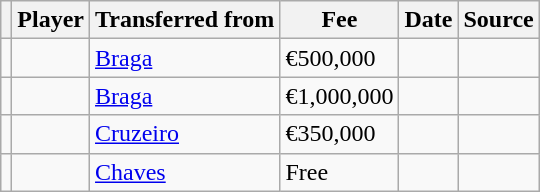<table class="wikitable plainrowheaders sortable">
<tr>
<th></th>
<th scope="col">Player</th>
<th>Transferred from</th>
<th style="width: 65px;">Fee</th>
<th scope="col">Date</th>
<th scope="col">Source</th>
</tr>
<tr>
<td align="center"></td>
<td></td>
<td> <a href='#'>Braga</a></td>
<td>€500,000</td>
<td></td>
<td></td>
</tr>
<tr>
<td align="center"></td>
<td></td>
<td> <a href='#'>Braga</a></td>
<td>€1,000,000</td>
<td></td>
<td></td>
</tr>
<tr>
<td align="center"></td>
<td></td>
<td> <a href='#'>Cruzeiro</a></td>
<td>€350,000</td>
<td></td>
<td></td>
</tr>
<tr>
<td align="center"></td>
<td></td>
<td> <a href='#'>Chaves</a></td>
<td>Free</td>
<td></td>
<td></td>
</tr>
</table>
